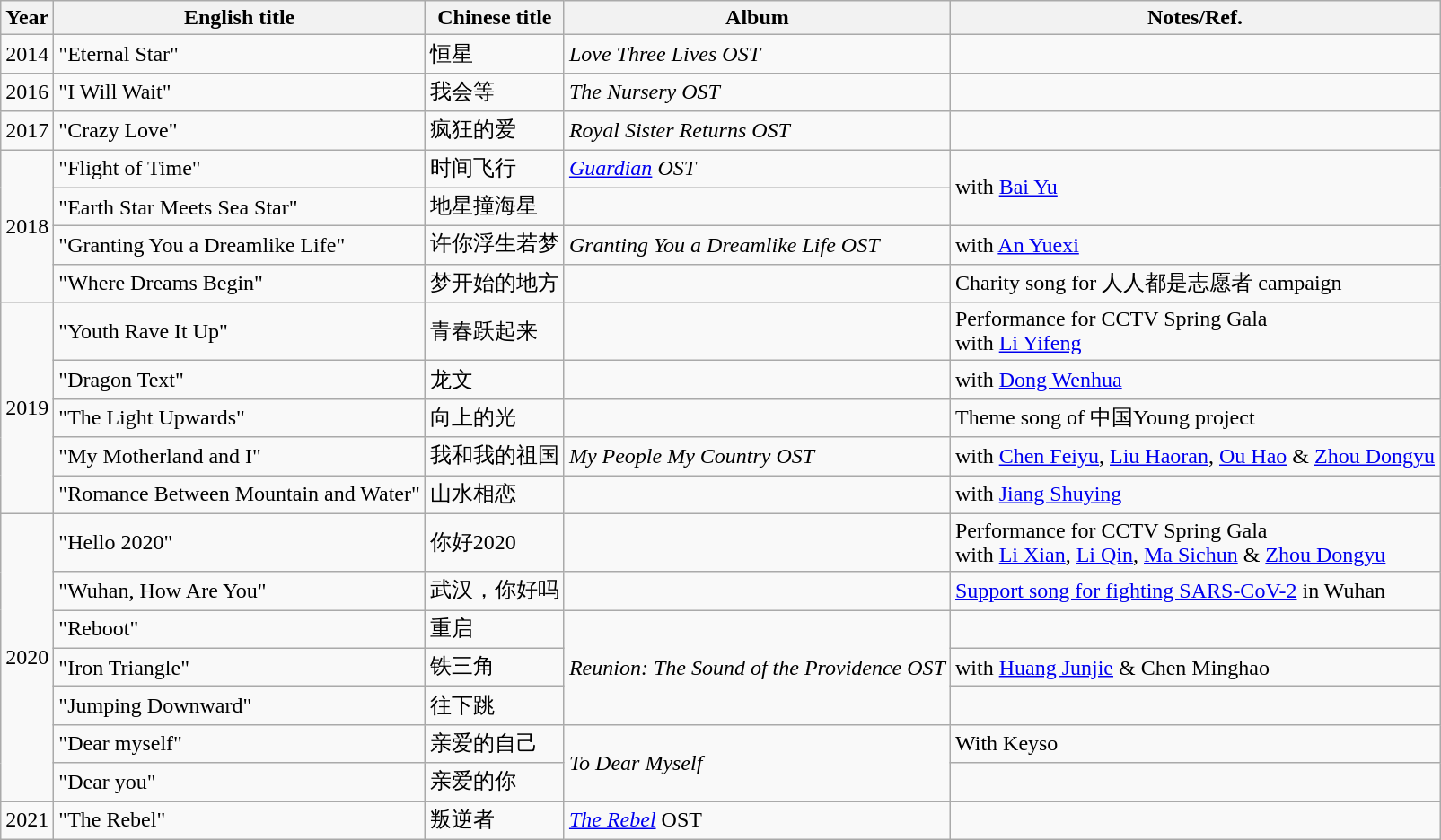<table class="wikitable">
<tr>
<th>Year</th>
<th>English title</th>
<th>Chinese title</th>
<th>Album</th>
<th>Notes/Ref.</th>
</tr>
<tr>
<td>2014</td>
<td>"Eternal Star"</td>
<td>恒星</td>
<td><em>Love Three Lives OST</em></td>
<td></td>
</tr>
<tr>
<td>2016</td>
<td>"I Will Wait"</td>
<td>我会等</td>
<td><em>The Nursery OST</em></td>
<td></td>
</tr>
<tr>
<td>2017</td>
<td>"Crazy Love"</td>
<td>疯狂的爱</td>
<td><em>Royal Sister Returns OST</em></td>
<td></td>
</tr>
<tr>
<td rowspan=4>2018</td>
<td>"Flight of Time"</td>
<td>时间飞行</td>
<td><em><a href='#'>Guardian</a> OST</em></td>
<td rowspan=2>with <a href='#'>Bai Yu</a></td>
</tr>
<tr>
<td>"Earth Star Meets Sea Star"</td>
<td>地星撞海星</td>
<td></td>
</tr>
<tr>
<td>"Granting You a Dreamlike Life"</td>
<td>许你浮生若梦</td>
<td><em>Granting You a Dreamlike Life OST</em></td>
<td>with <a href='#'>An Yuexi</a></td>
</tr>
<tr>
<td>"Where Dreams Begin"</td>
<td>梦开始的地方</td>
<td></td>
<td>Charity song for 人人都是志愿者 campaign</td>
</tr>
<tr>
<td rowspan=5>2019</td>
<td>"Youth Rave It Up"</td>
<td>青春跃起来</td>
<td></td>
<td>Performance for CCTV Spring Gala<br>with <a href='#'>Li Yifeng</a></td>
</tr>
<tr>
<td>"Dragon Text"</td>
<td>龙文</td>
<td></td>
<td>with <a href='#'>Dong Wenhua</a></td>
</tr>
<tr>
<td>"The Light Upwards"</td>
<td>向上的光</td>
<td></td>
<td>Theme song of 中国Young project</td>
</tr>
<tr>
<td>"My Motherland and I"</td>
<td>我和我的祖国</td>
<td><em>My People My Country OST</em></td>
<td>with <a href='#'>Chen Feiyu</a>, <a href='#'>Liu Haoran</a>, <a href='#'>Ou Hao</a> & <a href='#'>Zhou Dongyu</a></td>
</tr>
<tr>
<td>"Romance Between Mountain and Water"</td>
<td>山水相恋</td>
<td></td>
<td>with <a href='#'>Jiang Shuying</a></td>
</tr>
<tr>
<td rowspan="7">2020</td>
<td>"Hello 2020"</td>
<td>你好2020</td>
<td></td>
<td>Performance for CCTV Spring Gala<br>with <a href='#'>Li Xian</a>, <a href='#'>Li Qin</a>, <a href='#'>Ma Sichun</a> & <a href='#'>Zhou Dongyu</a></td>
</tr>
<tr>
<td>"Wuhan, How Are You"</td>
<td>武汉，你好吗</td>
<td></td>
<td><a href='#'> Support song for fighting SARS-CoV-2</a> in Wuhan</td>
</tr>
<tr>
<td>"Reboot"</td>
<td>重启</td>
<td rowspan=3><em>Reunion: The Sound of the Providence OST</em></td>
<td></td>
</tr>
<tr>
<td>"Iron Triangle"</td>
<td>铁三角</td>
<td>with <a href='#'>Huang Junjie</a> & Chen Minghao</td>
</tr>
<tr>
<td>"Jumping Downward"</td>
<td>往下跳</td>
<td></td>
</tr>
<tr>
<td>"Dear myself"</td>
<td>亲爱的自己</td>
<td rowspan=2><em>To Dear Myself	</em></td>
<td>With Keyso</td>
</tr>
<tr>
<td>"Dear you"</td>
<td>亲爱的你</td>
<td></td>
</tr>
<tr>
<td>2021</td>
<td>"The Rebel"</td>
<td>叛逆者</td>
<td><em><a href='#'>The Rebel</a></em> OST</td>
</tr>
</table>
